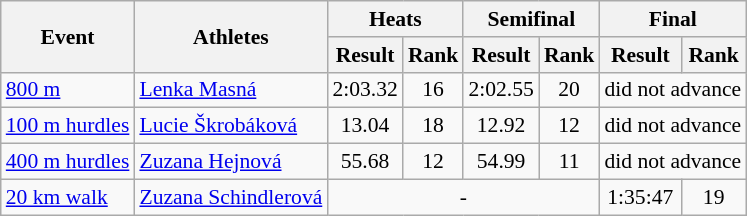<table class="wikitable" border="1" style="font-size:90%">
<tr>
<th rowspan="2">Event</th>
<th rowspan="2">Athletes</th>
<th colspan="2">Heats</th>
<th colspan="2">Semifinal</th>
<th colspan="2">Final</th>
</tr>
<tr>
<th>Result</th>
<th>Rank</th>
<th>Result</th>
<th>Rank</th>
<th>Result</th>
<th>Rank</th>
</tr>
<tr>
<td><a href='#'>800 m</a></td>
<td><a href='#'>Lenka Masná</a></td>
<td align=center>2:03.32</td>
<td align=center>16</td>
<td align=center>2:02.55</td>
<td align=center>20</td>
<td align=center colspan="2">did not advance</td>
</tr>
<tr>
<td><a href='#'>100 m hurdles</a></td>
<td><a href='#'>Lucie Škrobáková</a></td>
<td align=center>13.04</td>
<td align=center>18</td>
<td align=center>12.92</td>
<td align=center>12</td>
<td align=center colspan="2">did not advance</td>
</tr>
<tr>
<td><a href='#'>400 m hurdles</a></td>
<td><a href='#'>Zuzana Hejnová</a></td>
<td align=center>55.68</td>
<td align=center>12</td>
<td align=center>54.99</td>
<td align=center>11</td>
<td align=center colspan="2">did not advance</td>
</tr>
<tr>
<td><a href='#'>20 km walk</a></td>
<td><a href='#'>Zuzana Schindlerová</a></td>
<td align=center colspan="4">-</td>
<td align=center>1:35:47</td>
<td align=center>19</td>
</tr>
</table>
